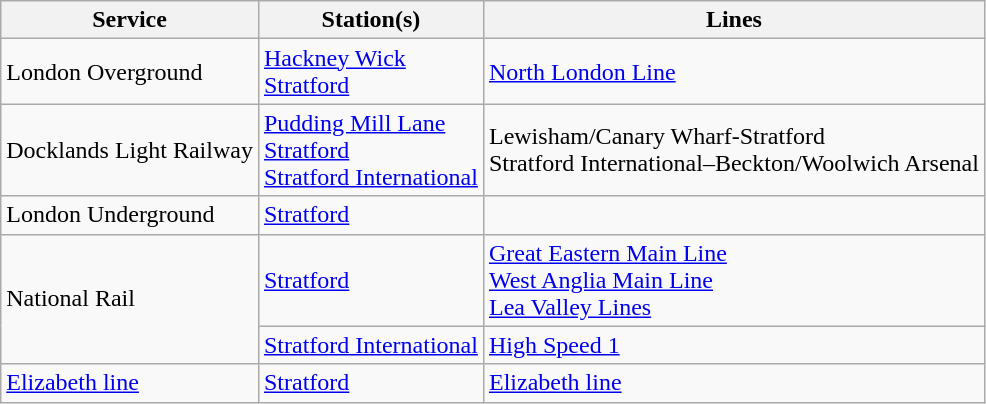<table class="wikitable">
<tr>
<th>Service</th>
<th>Station(s)</th>
<th>Lines</th>
</tr>
<tr>
<td>London Overground </td>
<td><a href='#'>Hackney Wick</a>  <br> <a href='#'>Stratford</a> </td>
<td> <a href='#'>North London Line</a></td>
</tr>
<tr>
<td>Docklands Light Railway </td>
<td><a href='#'>Pudding Mill Lane</a>  <br> <a href='#'>Stratford</a>  <br> <a href='#'>Stratford International</a> </td>
<td> Lewisham/Canary Wharf-Stratford<br>  Stratford International–Beckton/Woolwich Arsenal</td>
</tr>
<tr>
<td>London Underground </td>
<td><a href='#'>Stratford</a> </td>
<td><br></td>
</tr>
<tr>
<td rowspan="2">National Rail </td>
<td><a href='#'>Stratford</a> </td>
<td><a href='#'>Great Eastern Main Line</a> <br> <a href='#'>West Anglia Main Line</a> <br> <a href='#'>Lea Valley Lines</a></td>
</tr>
<tr>
<td><a href='#'>Stratford International</a> </td>
<td><a href='#'>High Speed 1</a></td>
</tr>
<tr>
<td><a href='#'>Elizabeth line</a> </td>
<td><a href='#'>Stratford</a> </td>
<td><a href='#'>Elizabeth line</a></td>
</tr>
</table>
